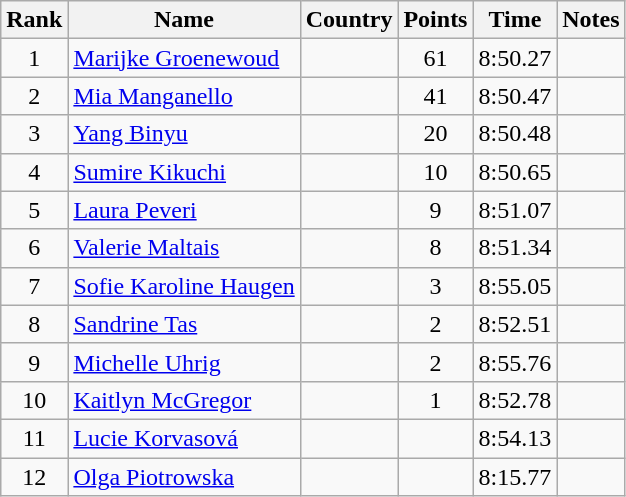<table class="wikitable sortable" style="text-align:center">
<tr>
<th>Rank</th>
<th>Name</th>
<th>Country</th>
<th>Points</th>
<th>Time</th>
<th>Notes</th>
</tr>
<tr>
<td>1</td>
<td align=left><a href='#'>Marijke Groenewoud</a></td>
<td align=left></td>
<td>61</td>
<td>8:50.27</td>
<td></td>
</tr>
<tr>
<td>2</td>
<td align=left><a href='#'>Mia Manganello</a></td>
<td align=left></td>
<td>41</td>
<td>8:50.47</td>
<td></td>
</tr>
<tr>
<td>3</td>
<td align=left><a href='#'>Yang Binyu</a></td>
<td align=left></td>
<td>20</td>
<td>8:50.48</td>
<td></td>
</tr>
<tr>
<td>4</td>
<td align=left><a href='#'>Sumire Kikuchi</a></td>
<td align=left></td>
<td>10</td>
<td>8:50.65</td>
<td></td>
</tr>
<tr>
<td>5</td>
<td align=left><a href='#'>Laura Peveri</a></td>
<td align=left></td>
<td>9</td>
<td>8:51.07</td>
<td></td>
</tr>
<tr>
<td>6</td>
<td align=left><a href='#'>Valerie Maltais</a></td>
<td align=left></td>
<td>8</td>
<td>8:51.34</td>
<td></td>
</tr>
<tr>
<td>7</td>
<td align=left><a href='#'>Sofie Karoline Haugen</a></td>
<td align=left></td>
<td>3</td>
<td>8:55.05</td>
<td></td>
</tr>
<tr>
<td>8</td>
<td align=left><a href='#'>Sandrine Tas</a></td>
<td align=left></td>
<td>2</td>
<td>8:52.51</td>
<td></td>
</tr>
<tr>
<td>9</td>
<td align=left><a href='#'>Michelle Uhrig</a></td>
<td align=left></td>
<td>2</td>
<td>8:55.76</td>
<td></td>
</tr>
<tr>
<td>10</td>
<td align=left><a href='#'>Kaitlyn McGregor</a></td>
<td align=left></td>
<td>1</td>
<td>8:52.78</td>
<td></td>
</tr>
<tr>
<td>11</td>
<td align=left><a href='#'>Lucie Korvasová</a></td>
<td align=left></td>
<td></td>
<td>8:54.13</td>
<td></td>
</tr>
<tr>
<td>12</td>
<td align=left><a href='#'>Olga Piotrowska</a></td>
<td align=left></td>
<td></td>
<td>8:15.77</td>
<td></td>
</tr>
</table>
